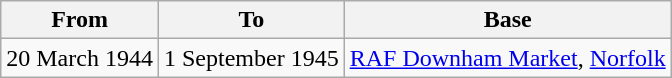<table class="wikitable">
<tr>
<th>From</th>
<th>To</th>
<th>Base</th>
</tr>
<tr>
<td>20 March 1944</td>
<td>1 September 1945</td>
<td><a href='#'>RAF Downham Market</a>, <a href='#'>Norfolk</a></td>
</tr>
</table>
